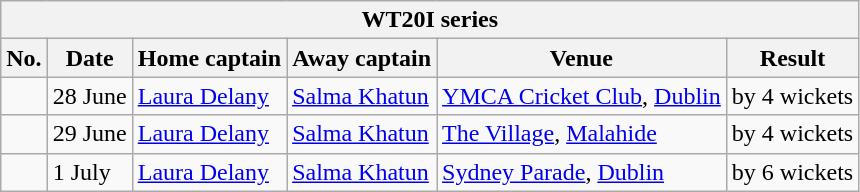<table class="wikitable">
<tr>
<th colspan="9">WT20I series</th>
</tr>
<tr>
<th>No.</th>
<th>Date</th>
<th>Home captain</th>
<th>Away captain</th>
<th>Venue</th>
<th>Result</th>
</tr>
<tr>
<td></td>
<td>28 June</td>
<td><a href='#'>Laura Delany</a></td>
<td><a href='#'>Salma Khatun</a></td>
<td><a href='#'>YMCA Cricket Club</a>, <a href='#'>Dublin</a></td>
<td> by 4 wickets</td>
</tr>
<tr>
<td></td>
<td>29 June</td>
<td><a href='#'>Laura Delany</a></td>
<td><a href='#'>Salma Khatun</a></td>
<td><a href='#'>The Village</a>, <a href='#'>Malahide</a></td>
<td> by 4 wickets</td>
</tr>
<tr>
<td></td>
<td>1 July</td>
<td><a href='#'>Laura Delany</a></td>
<td><a href='#'>Salma Khatun</a></td>
<td><a href='#'>Sydney Parade</a>, <a href='#'>Dublin</a></td>
<td> by 6 wickets</td>
</tr>
</table>
